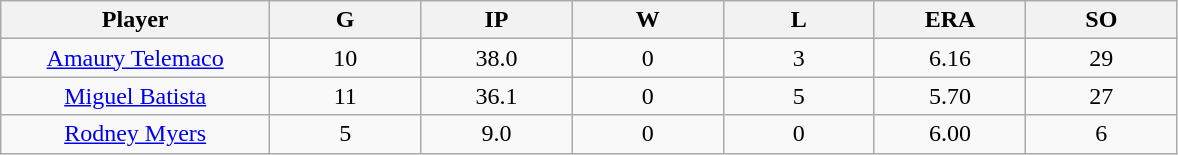<table class="wikitable sortable">
<tr>
<th bgcolor="#DDDDFF" width="16%">Player</th>
<th bgcolor="#DDDDFF" width="9%">G</th>
<th bgcolor="#DDDDFF" width="9%">IP</th>
<th bgcolor="#DDDDFF" width="9%">W</th>
<th bgcolor="#DDDDFF" width="9%">L</th>
<th bgcolor="#DDDDFF" width="9%">ERA</th>
<th bgcolor="#DDDDFF" width="9%">SO</th>
</tr>
<tr align="center">
<td><a href='#'>Amaury Telemaco</a></td>
<td>10</td>
<td>38.0</td>
<td>0</td>
<td>3</td>
<td>6.16</td>
<td>29</td>
</tr>
<tr align=center>
<td><a href='#'>Miguel Batista</a></td>
<td>11</td>
<td>36.1</td>
<td>0</td>
<td>5</td>
<td>5.70</td>
<td>27</td>
</tr>
<tr align=center>
<td><a href='#'>Rodney Myers</a></td>
<td>5</td>
<td>9.0</td>
<td>0</td>
<td>0</td>
<td>6.00</td>
<td>6</td>
</tr>
</table>
